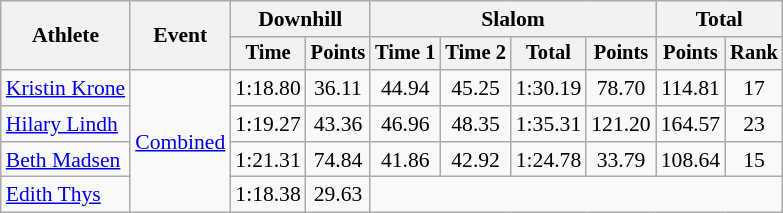<table class=wikitable style=font-size:90%;text-align:center>
<tr>
<th rowspan=2>Athlete</th>
<th rowspan=2>Event</th>
<th colspan=2>Downhill</th>
<th colspan=4>Slalom</th>
<th colspan=2>Total</th>
</tr>
<tr style=font-size:95%>
<th>Time</th>
<th>Points</th>
<th>Time 1</th>
<th>Time 2</th>
<th>Total</th>
<th>Points</th>
<th>Points</th>
<th>Rank</th>
</tr>
<tr>
<td align=left><a href='#'>Kristin Krone</a></td>
<td align=left rowspan=4><a href='#'>Combined</a></td>
<td>1:18.80</td>
<td>36.11</td>
<td>44.94</td>
<td>45.25</td>
<td>1:30.19</td>
<td>78.70</td>
<td>114.81</td>
<td>17</td>
</tr>
<tr>
<td align=left><a href='#'>Hilary Lindh</a></td>
<td>1:19.27</td>
<td>43.36</td>
<td>46.96</td>
<td>48.35</td>
<td>1:35.31</td>
<td>121.20</td>
<td>164.57</td>
<td>23</td>
</tr>
<tr>
<td align=left><a href='#'>Beth Madsen</a></td>
<td>1:21.31</td>
<td>74.84</td>
<td>41.86</td>
<td>42.92</td>
<td>1:24.78</td>
<td>33.79</td>
<td>108.64</td>
<td>15</td>
</tr>
<tr>
<td align=left><a href='#'>Edith Thys</a></td>
<td>1:18.38</td>
<td>29.63</td>
<td colspan=6></td>
</tr>
</table>
